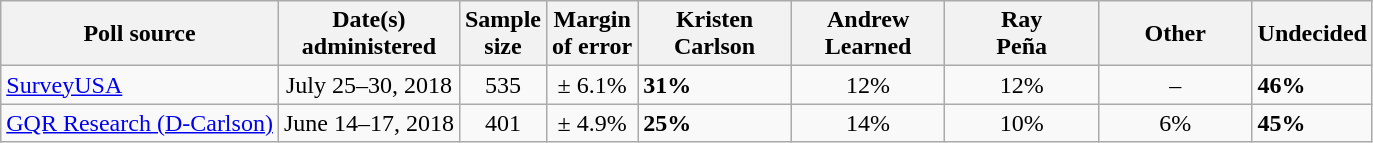<table class="wikitable">
<tr>
<th>Poll source</th>
<th>Date(s)<br>administered</th>
<th>Sample<br>size</th>
<th>Margin<br>of error</th>
<th style="width:95px;">Kristen<br>Carlson</th>
<th style="width:95px;">Andrew<br>Learned</th>
<th style="width:95px;">Ray<br>Peña</th>
<th style="width:95px;">Other</th>
<th>Undecided</th>
</tr>
<tr>
<td><a href='#'>SurveyUSA</a></td>
<td align=center>July 25–30, 2018</td>
<td align=center>535</td>
<td align=center>± 6.1%</td>
<td><strong>31%</strong></td>
<td align=center>12%</td>
<td align=center>12%</td>
<td align=center>–</td>
<td><strong>46%</strong></td>
</tr>
<tr>
<td><a href='#'>GQR Research (D-Carlson)</a></td>
<td align=center>June 14–17, 2018</td>
<td align=center>401</td>
<td align=center>± 4.9%</td>
<td><strong>25%</strong></td>
<td align=center>14%</td>
<td align=center>10%</td>
<td align=center>6%</td>
<td><strong>45%</strong></td>
</tr>
</table>
